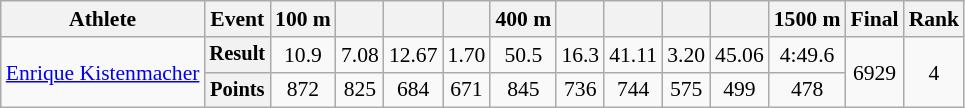<table class="wikitable" style="font-size:90%;">
<tr>
<th>Athlete</th>
<th>Event</th>
<th>100 m</th>
<th></th>
<th></th>
<th></th>
<th>400 m</th>
<th></th>
<th></th>
<th></th>
<th></th>
<th>1500 m</th>
<th>Final</th>
<th>Rank</th>
</tr>
<tr align=center>
<td align=left rowspan=2><a href='#'>Enrique Kistenmacher</a></td>
<th style="font-size:95%">Result</th>
<td>10.9</td>
<td>7.08</td>
<td>12.67</td>
<td>1.70</td>
<td>50.5</td>
<td>16.3</td>
<td>41.11</td>
<td>3.20</td>
<td>45.06</td>
<td>4:49.6</td>
<td rowspan=2>6929</td>
<td rowspan=2>4</td>
</tr>
<tr align=center>
<th style="font-size:95%">Points</th>
<td>872</td>
<td>825</td>
<td>684</td>
<td>671</td>
<td>845</td>
<td>736</td>
<td>744</td>
<td>575</td>
<td>499</td>
<td>478</td>
</tr>
</table>
